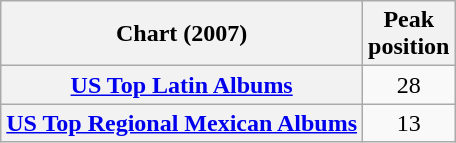<table class="wikitable sortable plainrowheaders" style="text-align:center;">
<tr>
<th>Chart (2007)</th>
<th>Peak<br>position</th>
</tr>
<tr>
<th scope=row><a href='#'>US Top Latin Albums</a></th>
<td style="text-align:center;">28</td>
</tr>
<tr>
<th scope=row><a href='#'>US Top Regional Mexican Albums</a></th>
<td style="text-align:center;">13</td>
</tr>
</table>
